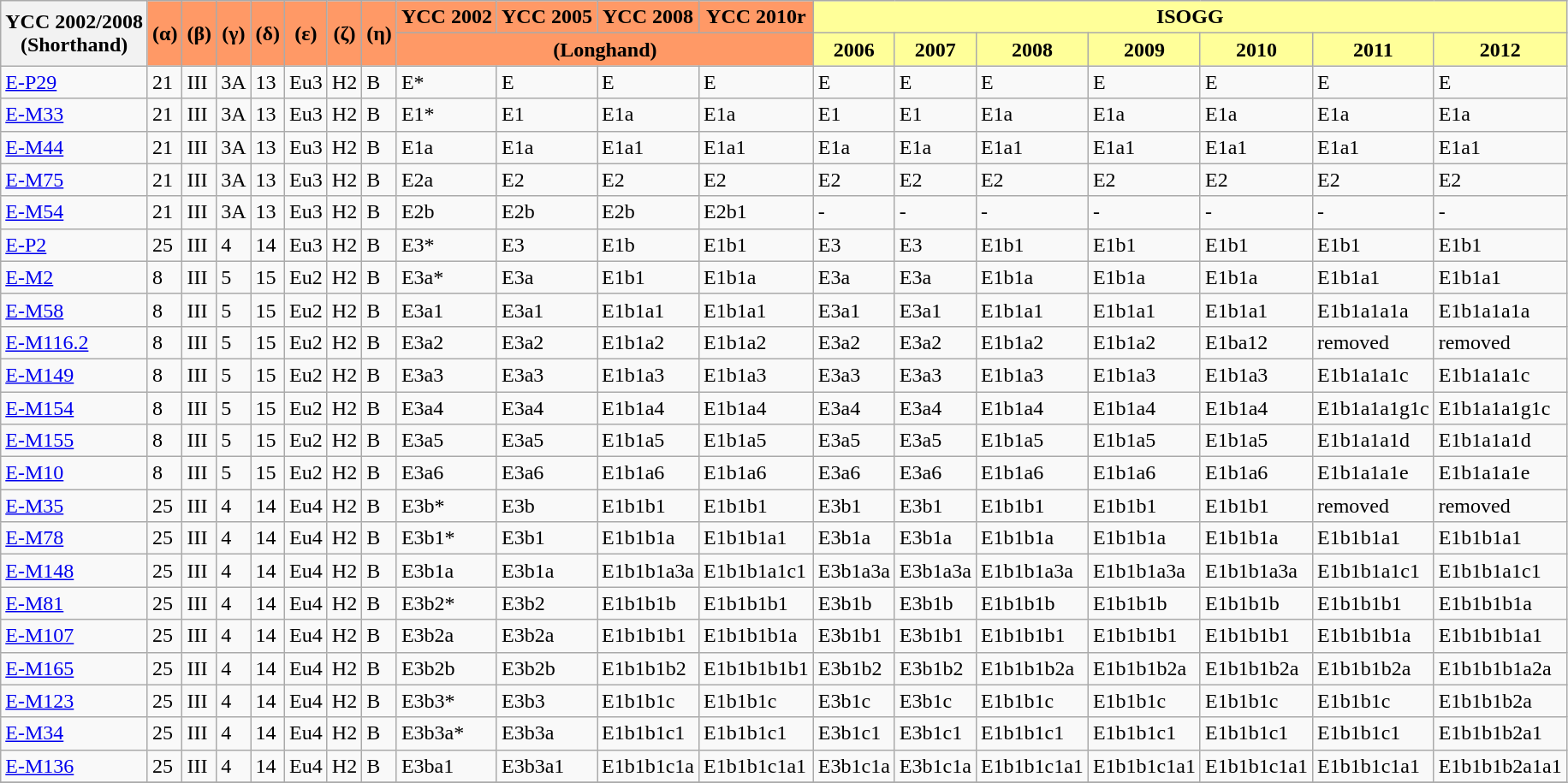<table class="wikitable">
<tr>
<th rowspan=2>YCC 2002/2008<br>(Shorthand)</th>
<th rowspan=2 style="background:#f96;">(α)</th>
<th rowspan=2 style="background:#f96;">(β)</th>
<th rowspan=2 style="background:#f96;">(γ)</th>
<th rowspan=2 style="background:#f96;">(δ)</th>
<th rowspan=2 style="background:#f96;">(ε)</th>
<th rowspan=2 style="background:#f96;">(ζ)</th>
<th rowspan=2 style="background:#f96">(η)</th>
<th style="background:#f96">YCC 2002</th>
<th style="background:#f96;">YCC 2005</th>
<th style="background:#f96;">YCC 2008</th>
<th style="background:#f96;">YCC 2010r</th>
<th colspan= 7 align="center" style="background:#ff9;">ISOGG</th>
</tr>
<tr>
<th colspan=4 style="background:#f96" align="center">(Longhand)</th>
<th style="background:#ff9;">2006</th>
<th style="background:#ff9;">2007</th>
<th style="background:#ff9;">2008</th>
<th style="background:#ff9;">2009</th>
<th style="background:#ff9;">2010</th>
<th style="background:#ff9;">2011</th>
<th style="background:#ff9;">2012</th>
</tr>
<tr>
<td><a href='#'>E-P29</a></td>
<td>21</td>
<td>III</td>
<td>3A</td>
<td>13</td>
<td>Eu3</td>
<td>H2</td>
<td>B</td>
<td>E*</td>
<td>E</td>
<td>E</td>
<td>E</td>
<td>E</td>
<td>E</td>
<td>E</td>
<td>E</td>
<td>E</td>
<td>E</td>
<td>E</td>
</tr>
<tr>
<td><a href='#'>E-M33</a></td>
<td>21</td>
<td>III</td>
<td>3A</td>
<td>13</td>
<td>Eu3</td>
<td>H2</td>
<td>B</td>
<td>E1*</td>
<td>E1</td>
<td>E1a</td>
<td>E1a</td>
<td>E1</td>
<td>E1</td>
<td>E1a</td>
<td>E1a</td>
<td>E1a</td>
<td>E1a</td>
<td>E1a</td>
</tr>
<tr>
<td><a href='#'>E-M44</a></td>
<td>21</td>
<td>III</td>
<td>3A</td>
<td>13</td>
<td>Eu3</td>
<td>H2</td>
<td>B</td>
<td>E1a</td>
<td>E1a</td>
<td>E1a1</td>
<td>E1a1</td>
<td>E1a</td>
<td>E1a</td>
<td>E1a1</td>
<td>E1a1</td>
<td>E1a1</td>
<td>E1a1</td>
<td>E1a1</td>
</tr>
<tr>
<td><a href='#'>E-M75</a></td>
<td>21</td>
<td>III</td>
<td>3A</td>
<td>13</td>
<td>Eu3</td>
<td>H2</td>
<td>B</td>
<td>E2a</td>
<td>E2</td>
<td>E2</td>
<td>E2</td>
<td>E2</td>
<td>E2</td>
<td>E2</td>
<td>E2</td>
<td>E2</td>
<td>E2</td>
<td>E2</td>
</tr>
<tr>
<td><a href='#'>E-M54</a></td>
<td>21</td>
<td>III</td>
<td>3A</td>
<td>13</td>
<td>Eu3</td>
<td>H2</td>
<td>B</td>
<td>E2b</td>
<td>E2b</td>
<td>E2b</td>
<td>E2b1</td>
<td>-</td>
<td>-</td>
<td>-</td>
<td>-</td>
<td>-</td>
<td>-</td>
<td>-</td>
</tr>
<tr>
<td><a href='#'>E-P2</a></td>
<td>25</td>
<td>III</td>
<td>4</td>
<td>14</td>
<td>Eu3</td>
<td>H2</td>
<td>B</td>
<td>E3*</td>
<td>E3</td>
<td>E1b</td>
<td>E1b1</td>
<td>E3</td>
<td>E3</td>
<td>E1b1</td>
<td>E1b1</td>
<td>E1b1</td>
<td>E1b1</td>
<td>E1b1</td>
</tr>
<tr>
<td><a href='#'>E-M2</a></td>
<td>8</td>
<td>III</td>
<td>5</td>
<td>15</td>
<td>Eu2</td>
<td>H2</td>
<td>B</td>
<td>E3a*</td>
<td>E3a</td>
<td>E1b1</td>
<td>E1b1a</td>
<td>E3a</td>
<td>E3a</td>
<td>E1b1a</td>
<td>E1b1a</td>
<td>E1b1a</td>
<td>E1b1a1</td>
<td>E1b1a1</td>
</tr>
<tr>
<td><a href='#'>E-M58</a></td>
<td>8</td>
<td>III</td>
<td>5</td>
<td>15</td>
<td>Eu2</td>
<td>H2</td>
<td>B</td>
<td>E3a1</td>
<td>E3a1</td>
<td>E1b1a1</td>
<td>E1b1a1</td>
<td>E3a1</td>
<td>E3a1</td>
<td>E1b1a1</td>
<td>E1b1a1</td>
<td>E1b1a1</td>
<td>E1b1a1a1a</td>
<td>E1b1a1a1a</td>
</tr>
<tr>
<td><a href='#'>E-M116.2</a></td>
<td>8</td>
<td>III</td>
<td>5</td>
<td>15</td>
<td>Eu2</td>
<td>H2</td>
<td>B</td>
<td>E3a2</td>
<td>E3a2</td>
<td>E1b1a2</td>
<td>E1b1a2</td>
<td>E3a2</td>
<td>E3a2</td>
<td>E1b1a2</td>
<td>E1b1a2</td>
<td>E1ba12</td>
<td>removed</td>
<td>removed</td>
</tr>
<tr>
<td><a href='#'>E-M149</a></td>
<td>8</td>
<td>III</td>
<td>5</td>
<td>15</td>
<td>Eu2</td>
<td>H2</td>
<td>B</td>
<td>E3a3</td>
<td>E3a3</td>
<td>E1b1a3</td>
<td>E1b1a3</td>
<td>E3a3</td>
<td>E3a3</td>
<td>E1b1a3</td>
<td>E1b1a3</td>
<td>E1b1a3</td>
<td>E1b1a1a1c</td>
<td>E1b1a1a1c</td>
</tr>
<tr>
<td><a href='#'>E-M154</a></td>
<td>8</td>
<td>III</td>
<td>5</td>
<td>15</td>
<td>Eu2</td>
<td>H2</td>
<td>B</td>
<td>E3a4</td>
<td>E3a4</td>
<td>E1b1a4</td>
<td>E1b1a4</td>
<td>E3a4</td>
<td>E3a4</td>
<td>E1b1a4</td>
<td>E1b1a4</td>
<td>E1b1a4</td>
<td>E1b1a1a1g1c</td>
<td>E1b1a1a1g1c</td>
</tr>
<tr>
<td><a href='#'>E-M155</a></td>
<td>8</td>
<td>III</td>
<td>5</td>
<td>15</td>
<td>Eu2</td>
<td>H2</td>
<td>B</td>
<td>E3a5</td>
<td>E3a5</td>
<td>E1b1a5</td>
<td>E1b1a5</td>
<td>E3a5</td>
<td>E3a5</td>
<td>E1b1a5</td>
<td>E1b1a5</td>
<td>E1b1a5</td>
<td>E1b1a1a1d</td>
<td>E1b1a1a1d</td>
</tr>
<tr>
<td><a href='#'>E-M10</a></td>
<td>8</td>
<td>III</td>
<td>5</td>
<td>15</td>
<td>Eu2</td>
<td>H2</td>
<td>B</td>
<td>E3a6</td>
<td>E3a6</td>
<td>E1b1a6</td>
<td>E1b1a6</td>
<td>E3a6</td>
<td>E3a6</td>
<td>E1b1a6</td>
<td>E1b1a6</td>
<td>E1b1a6</td>
<td>E1b1a1a1e</td>
<td>E1b1a1a1e</td>
</tr>
<tr>
<td><a href='#'>E-M35</a></td>
<td>25</td>
<td>III</td>
<td>4</td>
<td>14</td>
<td>Eu4</td>
<td>H2</td>
<td>B</td>
<td>E3b*</td>
<td>E3b</td>
<td>E1b1b1</td>
<td>E1b1b1</td>
<td>E3b1</td>
<td>E3b1</td>
<td>E1b1b1</td>
<td>E1b1b1</td>
<td>E1b1b1</td>
<td>removed</td>
<td>removed</td>
</tr>
<tr>
<td><a href='#'>E-M78</a></td>
<td>25</td>
<td>III</td>
<td>4</td>
<td>14</td>
<td>Eu4</td>
<td>H2</td>
<td>B</td>
<td>E3b1*</td>
<td>E3b1</td>
<td>E1b1b1a</td>
<td>E1b1b1a1</td>
<td>E3b1a</td>
<td>E3b1a</td>
<td>E1b1b1a</td>
<td>E1b1b1a</td>
<td>E1b1b1a</td>
<td>E1b1b1a1</td>
<td>E1b1b1a1</td>
</tr>
<tr>
<td><a href='#'>E-M148</a></td>
<td>25</td>
<td>III</td>
<td>4</td>
<td>14</td>
<td>Eu4</td>
<td>H2</td>
<td>B</td>
<td>E3b1a</td>
<td>E3b1a</td>
<td>E1b1b1a3a</td>
<td>E1b1b1a1c1</td>
<td>E3b1a3a</td>
<td>E3b1a3a</td>
<td>E1b1b1a3a</td>
<td>E1b1b1a3a</td>
<td>E1b1b1a3a</td>
<td>E1b1b1a1c1</td>
<td>E1b1b1a1c1</td>
</tr>
<tr>
<td><a href='#'>E-M81</a></td>
<td>25</td>
<td>III</td>
<td>4</td>
<td>14</td>
<td>Eu4</td>
<td>H2</td>
<td>B</td>
<td>E3b2*</td>
<td>E3b2</td>
<td>E1b1b1b</td>
<td>E1b1b1b1</td>
<td>E3b1b</td>
<td>E3b1b</td>
<td>E1b1b1b</td>
<td>E1b1b1b</td>
<td>E1b1b1b</td>
<td>E1b1b1b1</td>
<td>E1b1b1b1a</td>
</tr>
<tr>
<td><a href='#'>E-M107</a></td>
<td>25</td>
<td>III</td>
<td>4</td>
<td>14</td>
<td>Eu4</td>
<td>H2</td>
<td>B</td>
<td>E3b2a</td>
<td>E3b2a</td>
<td>E1b1b1b1</td>
<td>E1b1b1b1a</td>
<td>E3b1b1</td>
<td>E3b1b1</td>
<td>E1b1b1b1</td>
<td>E1b1b1b1</td>
<td>E1b1b1b1</td>
<td>E1b1b1b1a</td>
<td>E1b1b1b1a1</td>
</tr>
<tr>
<td><a href='#'>E-M165</a></td>
<td>25</td>
<td>III</td>
<td>4</td>
<td>14</td>
<td>Eu4</td>
<td>H2</td>
<td>B</td>
<td>E3b2b</td>
<td>E3b2b</td>
<td>E1b1b1b2</td>
<td>E1b1b1b1b1</td>
<td>E3b1b2</td>
<td>E3b1b2</td>
<td>E1b1b1b2a</td>
<td>E1b1b1b2a</td>
<td>E1b1b1b2a</td>
<td>E1b1b1b2a</td>
<td>E1b1b1b1a2a</td>
</tr>
<tr>
<td><a href='#'>E-M123</a></td>
<td>25</td>
<td>III</td>
<td>4</td>
<td>14</td>
<td>Eu4</td>
<td>H2</td>
<td>B</td>
<td>E3b3*</td>
<td>E3b3</td>
<td>E1b1b1c</td>
<td>E1b1b1c</td>
<td>E3b1c</td>
<td>E3b1c</td>
<td>E1b1b1c</td>
<td>E1b1b1c</td>
<td>E1b1b1c</td>
<td>E1b1b1c</td>
<td>E1b1b1b2a</td>
</tr>
<tr>
<td><a href='#'>E-M34</a></td>
<td>25</td>
<td>III</td>
<td>4</td>
<td>14</td>
<td>Eu4</td>
<td>H2</td>
<td>B</td>
<td>E3b3a*</td>
<td>E3b3a</td>
<td>E1b1b1c1</td>
<td>E1b1b1c1</td>
<td>E3b1c1</td>
<td>E3b1c1</td>
<td>E1b1b1c1</td>
<td>E1b1b1c1</td>
<td>E1b1b1c1</td>
<td>E1b1b1c1</td>
<td>E1b1b1b2a1</td>
</tr>
<tr>
<td><a href='#'>E-M136</a></td>
<td>25</td>
<td>III</td>
<td>4</td>
<td>14</td>
<td>Eu4</td>
<td>H2</td>
<td>B</td>
<td>E3ba1</td>
<td>E3b3a1</td>
<td>E1b1b1c1a</td>
<td>E1b1b1c1a1</td>
<td>E3b1c1a</td>
<td>E3b1c1a</td>
<td>E1b1b1c1a1</td>
<td>E1b1b1c1a1</td>
<td>E1b1b1c1a1</td>
<td>E1b1b1c1a1</td>
<td>E1b1b1b2a1a1</td>
</tr>
<tr>
</tr>
</table>
